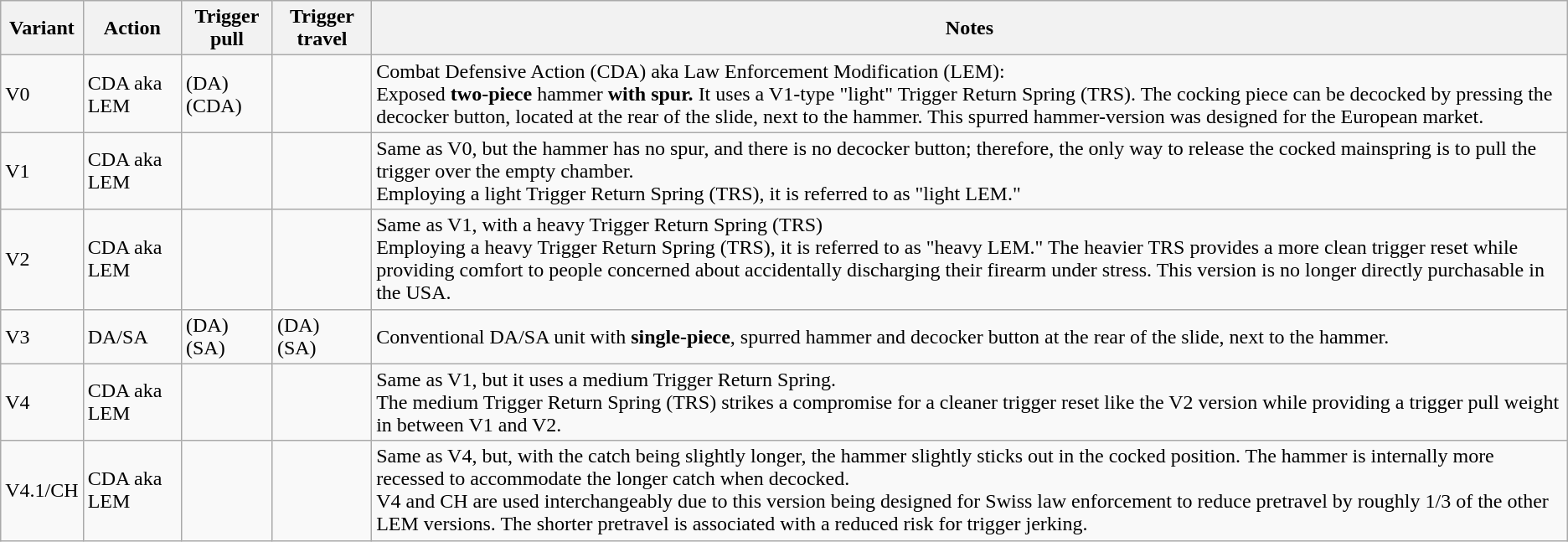<table class="wikitable">
<tr>
<th>Variant</th>
<th>Action</th>
<th>Trigger pull</th>
<th>Trigger travel</th>
<th>Notes</th>
</tr>
<tr>
<td>V0</td>
<td>CDA aka LEM</td>
<td> (DA) <br>  (CDA)</td>
<td></td>
<td>Combat Defensive Action (CDA) aka Law Enforcement Modification (LEM):<br>Exposed <strong>two-piece</strong> hammer <strong>with spur.</strong>
It uses a V1-type "light" Trigger Return Spring (TRS).
The cocking piece can be decocked by pressing the decocker button, located at the rear of the slide, next to the hammer.
This spurred hammer-version was designed for the European market.</td>
</tr>
<tr>
<td>V1</td>
<td>CDA aka LEM</td>
<td></td>
<td></td>
<td>Same as V0, but the hammer has no spur, and there is no decocker button; therefore, the only way to release the cocked mainspring is to pull the trigger over the empty chamber.<br>Employing a light Trigger Return Spring (TRS), it is referred to as "light LEM."</td>
</tr>
<tr>
<td>V2</td>
<td>CDA aka LEM</td>
<td></td>
<td></td>
<td>Same as V1, with a heavy Trigger Return Spring (TRS)<br>Employing a heavy Trigger Return Spring (TRS), it is referred to as "heavy LEM."
The heavier TRS provides a more clean trigger reset while providing comfort to people concerned about accidentally discharging their firearm under stress.
This version is no longer directly purchasable in the USA.</td>
</tr>
<tr>
<td>V3</td>
<td>DA/SA</td>
<td> (DA) <br> (SA)</td>
<td> (DA) <br> (SA)</td>
<td>Conventional DA/SA unit with <strong>single-piece</strong>, spurred hammer and decocker button at the rear of the slide, next to the hammer.</td>
</tr>
<tr>
<td>V4</td>
<td>CDA aka LEM</td>
<td></td>
<td></td>
<td>Same as V1, but it uses a medium Trigger Return Spring.<br>The medium Trigger Return Spring (TRS) strikes a compromise for a cleaner trigger reset like the V2 version while providing a trigger pull weight in between V1 and V2.</td>
</tr>
<tr>
<td>V4.1/CH</td>
<td>CDA aka LEM</td>
<td></td>
<td></td>
<td>Same as V4, but, with the catch being slightly longer, the hammer slightly sticks out in the cocked position. The hammer is internally more recessed to accommodate the longer catch when decocked.<br>V4 and CH are used interchangeably due to this version being designed for Swiss law enforcement to reduce pretravel by roughly 1/3 of the other LEM versions. The shorter pretravel is associated with a reduced risk for trigger jerking.</td>
</tr>
</table>
